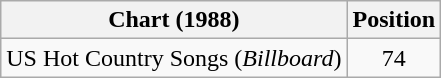<table class="wikitable">
<tr>
<th>Chart (1988)</th>
<th>Position</th>
</tr>
<tr>
<td>US Hot Country Songs (<em>Billboard</em>)</td>
<td align="center">74</td>
</tr>
</table>
